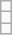<table class="wikitable">
<tr>
<td></td>
</tr>
<tr>
<td></td>
</tr>
<tr>
<td></td>
</tr>
</table>
